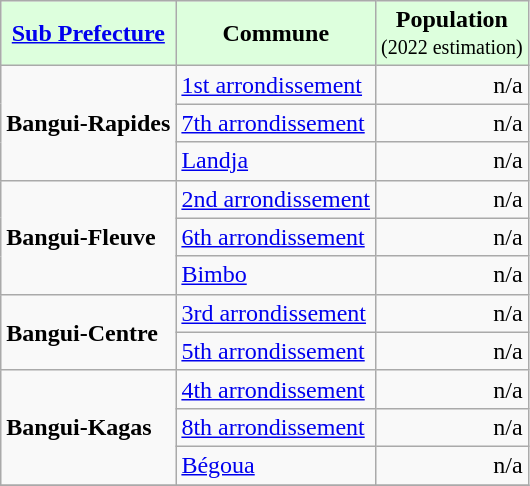<table class="wikitable centre">
<tr style="background: #DDFFDD;">
<td align="center"><strong><a href='#'>Sub Prefecture</a></strong></td>
<td align="center"><strong>Commune</strong></td>
<td align="center"><strong>Population</strong><br><small>(2022 estimation)</small></td>
</tr>
<tr>
<td rowspan="3"><strong>Bangui-Rapides</strong></td>
<td><a href='#'>1st arrondissement</a></td>
<td align="right">n/a</td>
</tr>
<tr>
<td><a href='#'>7th arrondissement</a></td>
<td align="right">n/a</td>
</tr>
<tr>
<td><a href='#'>Landja</a></td>
<td align="right">n/a</td>
</tr>
<tr>
<td rowspan="3"><strong>Bangui-Fleuve</strong></td>
<td><a href='#'>2nd arrondissement</a></td>
<td align="right">n/a</td>
</tr>
<tr>
<td><a href='#'>6th arrondissement</a></td>
<td align="right">n/a</td>
</tr>
<tr>
<td><a href='#'>Bimbo</a></td>
<td align="right">n/a</td>
</tr>
<tr>
<td rowspan="2"><strong>Bangui-Centre</strong></td>
<td><a href='#'>3rd arrondissement</a></td>
<td align="right">n/a</td>
</tr>
<tr>
<td><a href='#'>5th arrondissement</a></td>
<td align="right">n/a</td>
</tr>
<tr>
<td rowspan="3"><strong>Bangui-Kagas</strong></td>
<td><a href='#'>4th arrondissement</a></td>
<td align="right">n/a</td>
</tr>
<tr>
<td><a href='#'>8th arrondissement</a></td>
<td align="right">n/a</td>
</tr>
<tr>
<td><a href='#'>Bégoua</a></td>
<td align="right">n/a</td>
</tr>
<tr>
</tr>
</table>
